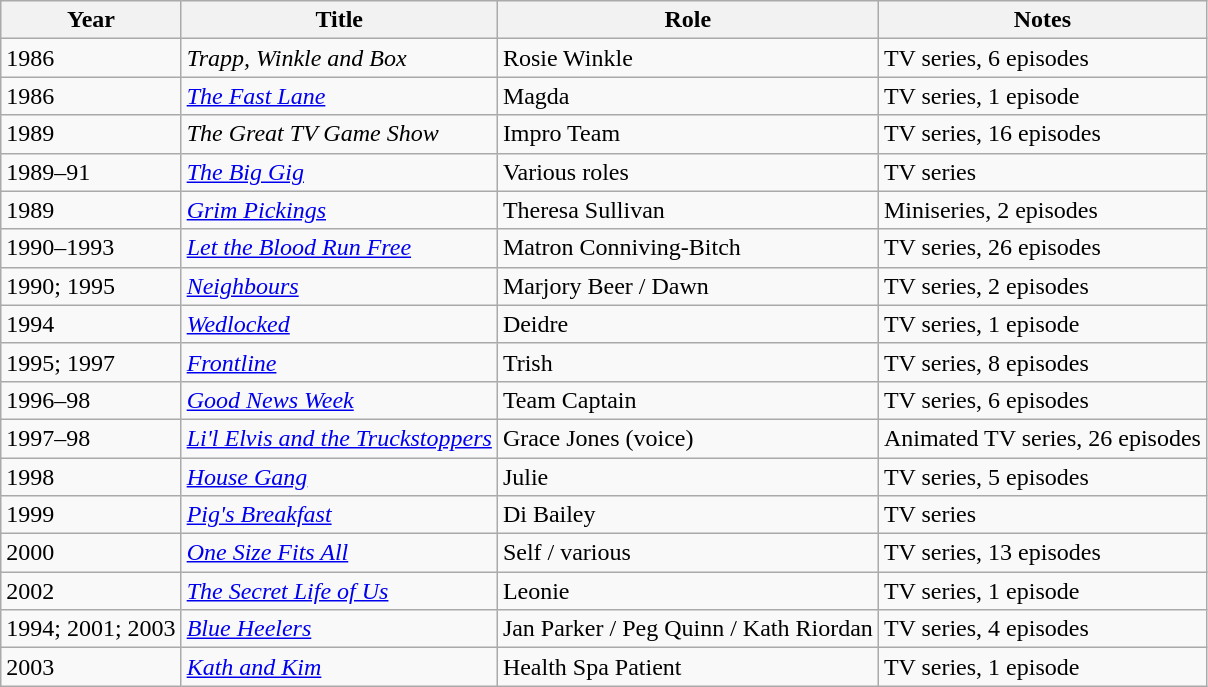<table class=wikitable>
<tr>
<th>Year</th>
<th>Title</th>
<th>Role</th>
<th>Notes</th>
</tr>
<tr>
<td>1986</td>
<td><em>Trapp, Winkle and Box</em></td>
<td>Rosie Winkle</td>
<td>TV series, 6 episodes</td>
</tr>
<tr>
<td>1986</td>
<td><em><a href='#'>The Fast Lane</a></em></td>
<td>Magda</td>
<td>TV series, 1 episode</td>
</tr>
<tr>
<td>1989</td>
<td><em>The Great TV Game Show</em></td>
<td>Impro Team</td>
<td>TV series, 16 episodes</td>
</tr>
<tr>
<td>1989–91</td>
<td><em><a href='#'>The Big Gig</a></em></td>
<td>Various roles</td>
<td>TV series</td>
</tr>
<tr>
<td>1989</td>
<td><em><a href='#'>Grim Pickings</a></em></td>
<td>Theresa Sullivan</td>
<td>Miniseries, 2 episodes</td>
</tr>
<tr>
<td>1990–1993</td>
<td><em><a href='#'>Let the Blood Run Free</a></em></td>
<td>Matron Conniving-Bitch</td>
<td>TV series, 26 episodes</td>
</tr>
<tr>
<td>1990; 1995</td>
<td><em><a href='#'>Neighbours</a></em></td>
<td>Marjory Beer / Dawn</td>
<td>TV series, 2 episodes</td>
</tr>
<tr>
<td>1994</td>
<td><em><a href='#'>Wedlocked</a></em></td>
<td>Deidre</td>
<td>TV series, 1 episode</td>
</tr>
<tr>
<td>1995; 1997</td>
<td><em><a href='#'>Frontline</a></em></td>
<td>Trish</td>
<td>TV series, 8 episodes</td>
</tr>
<tr>
<td>1996–98</td>
<td><em><a href='#'>Good News Week</a></em></td>
<td>Team Captain</td>
<td>TV series, 6 episodes</td>
</tr>
<tr>
<td>1997–98</td>
<td><em><a href='#'>Li'l Elvis and the Truckstoppers</a></em></td>
<td>Grace Jones (voice)</td>
<td>Animated TV series, 26 episodes</td>
</tr>
<tr>
<td>1998</td>
<td><em><a href='#'>House Gang</a></em></td>
<td>Julie</td>
<td>TV series, 5 episodes</td>
</tr>
<tr>
<td>1999</td>
<td><em><a href='#'>Pig's Breakfast</a></em></td>
<td>Di Bailey</td>
<td>TV series</td>
</tr>
<tr>
<td>2000</td>
<td><em><a href='#'>One Size Fits All</a></em></td>
<td>Self / various</td>
<td>TV series, 13 episodes</td>
</tr>
<tr>
<td>2002</td>
<td><em><a href='#'>The Secret Life of Us</a></em></td>
<td>Leonie</td>
<td>TV series, 1 episode</td>
</tr>
<tr>
<td>1994; 2001; 2003</td>
<td><em><a href='#'>Blue Heelers</a></em></td>
<td>Jan Parker / Peg Quinn / Kath Riordan</td>
<td>TV series, 4 episodes</td>
</tr>
<tr>
<td>2003</td>
<td><em><a href='#'>Kath and Kim</a></em></td>
<td>Health Spa Patient</td>
<td>TV series, 1 episode</td>
</tr>
</table>
